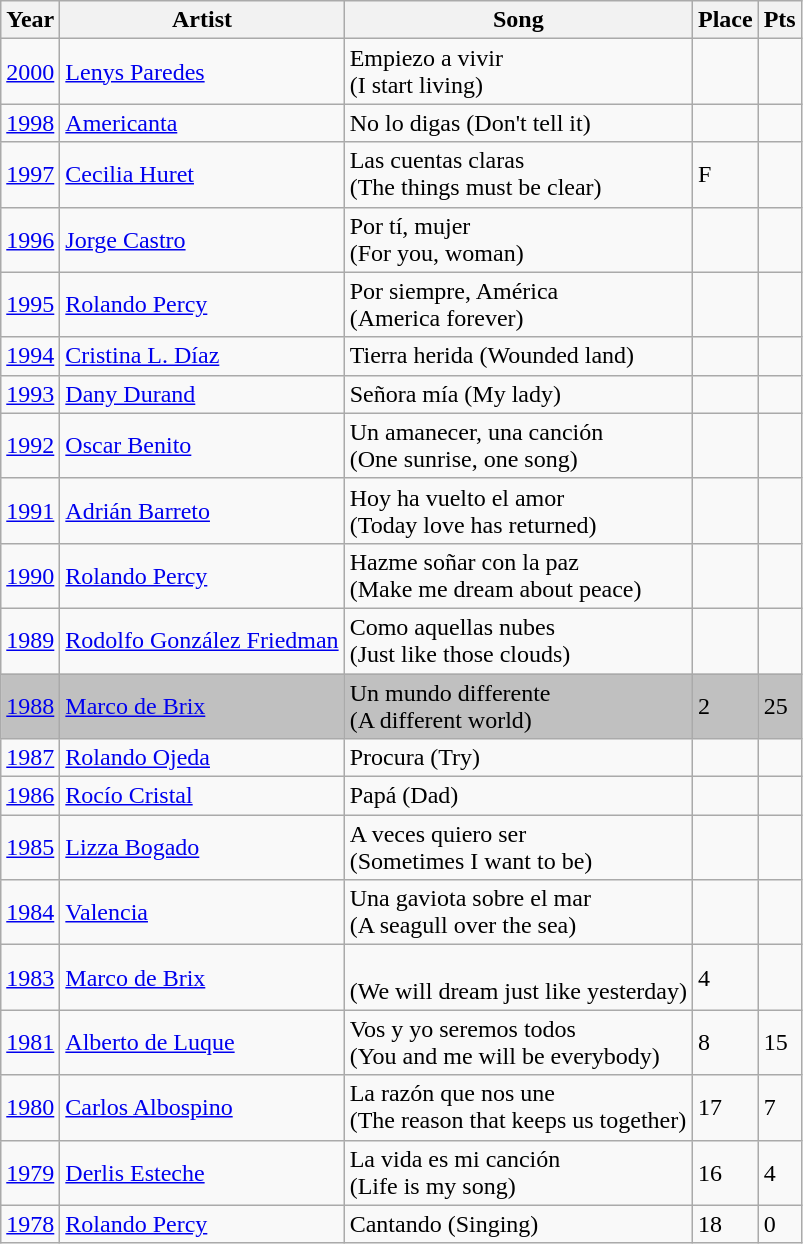<table class="sortable wikitable">
<tr>
<th>Year</th>
<th>Artist</th>
<th>Song</th>
<th>Place</th>
<th>Pts</th>
</tr>
<tr>
<td><a href='#'>2000</a></td>
<td><a href='#'>Lenys Paredes</a></td>
<td>Empiezo a vivir<br>(I start living)</td>
<td></td>
<td></td>
</tr>
<tr>
<td><a href='#'>1998</a></td>
<td><a href='#'>Americanta</a></td>
<td>No lo digas (Don't tell it)</td>
<td></td>
<td></td>
</tr>
<tr>
<td><a href='#'>1997</a></td>
<td><a href='#'>Cecilia Huret</a></td>
<td>Las cuentas claras<br>(The things must be clear)</td>
<td>F</td>
<td></td>
</tr>
<tr>
<td><a href='#'>1996</a></td>
<td><a href='#'>Jorge Castro</a></td>
<td>Por tí, mujer<br>(For you, woman)</td>
<td></td>
<td></td>
</tr>
<tr>
<td><a href='#'>1995</a></td>
<td><a href='#'>Rolando Percy</a></td>
<td>Por siempre, América<br>(America forever)</td>
<td></td>
<td></td>
</tr>
<tr>
<td><a href='#'>1994</a></td>
<td><a href='#'>Cristina L. Díaz</a></td>
<td>Tierra herida (Wounded land)</td>
<td></td>
<td></td>
</tr>
<tr>
<td><a href='#'>1993</a></td>
<td><a href='#'>Dany Durand</a></td>
<td>Señora mía (My lady)</td>
<td></td>
<td></td>
</tr>
<tr>
<td><a href='#'>1992</a></td>
<td><a href='#'>Oscar Benito</a></td>
<td>Un amanecer, una canción<br>(One sunrise, one song)</td>
<td></td>
<td></td>
</tr>
<tr>
<td><a href='#'>1991</a></td>
<td><a href='#'>Adrián Barreto</a></td>
<td>Hoy ha vuelto el amor<br>(Today love has returned)</td>
<td></td>
<td></td>
</tr>
<tr>
<td><a href='#'>1990</a></td>
<td><a href='#'>Rolando Percy</a></td>
<td>Hazme soñar con la paz<br>(Make me dream about peace)</td>
<td></td>
<td></td>
</tr>
<tr>
<td><a href='#'>1989</a></td>
<td><a href='#'>Rodolfo González Friedman</a></td>
<td>Como aquellas nubes<br>(Just like those clouds)</td>
<td></td>
<td></td>
</tr>
<tr bgcolor="silver">
<td><a href='#'>1988</a></td>
<td><a href='#'>Marco de Brix</a></td>
<td>Un mundo differente<br>(A different world)</td>
<td>2</td>
<td>25</td>
</tr>
<tr>
<td><a href='#'>1987</a></td>
<td><a href='#'>Rolando Ojeda</a></td>
<td>Procura (Try)</td>
<td></td>
<td></td>
</tr>
<tr>
<td><a href='#'>1986</a></td>
<td><a href='#'>Rocío Cristal</a></td>
<td>Papá (Dad)</td>
<td></td>
<td></td>
</tr>
<tr>
<td><a href='#'>1985</a></td>
<td><a href='#'>Lizza Bogado</a></td>
<td>A veces quiero ser<br>(Sometimes I want to be)</td>
<td></td>
<td></td>
</tr>
<tr>
<td><a href='#'>1984</a></td>
<td><a href='#'>Valencia</a></td>
<td>Una gaviota sobre el mar<br>(A seagull over the sea)</td>
<td></td>
<td></td>
</tr>
<tr>
<td><a href='#'>1983</a></td>
<td><a href='#'>Marco de Brix</a></td>
<td><br>(We will dream just like yesterday)</td>
<td>4</td>
<td></td>
</tr>
<tr>
<td><a href='#'>1981</a></td>
<td><a href='#'>Alberto de Luque</a></td>
<td>Vos y yo seremos todos<br>(You and me will be everybody)</td>
<td>8</td>
<td>15</td>
</tr>
<tr>
<td><a href='#'>1980</a></td>
<td><a href='#'>Carlos Albospino</a></td>
<td>La razón que nos une<br>(The reason that keeps us together)</td>
<td>17</td>
<td>7</td>
</tr>
<tr>
<td><a href='#'>1979</a></td>
<td><a href='#'>Derlis Esteche</a></td>
<td>La vida es mi canción<br>(Life is my song)</td>
<td>16</td>
<td>4</td>
</tr>
<tr>
<td><a href='#'>1978</a></td>
<td><a href='#'>Rolando Percy</a></td>
<td>Cantando (Singing)</td>
<td>18</td>
<td>0</td>
</tr>
</table>
